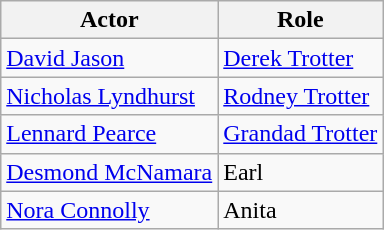<table class="wikitable">
<tr>
<th>Actor</th>
<th>Role</th>
</tr>
<tr>
<td><a href='#'>David Jason</a></td>
<td><a href='#'>Derek Trotter</a></td>
</tr>
<tr>
<td><a href='#'>Nicholas Lyndhurst</a></td>
<td><a href='#'>Rodney Trotter</a></td>
</tr>
<tr>
<td><a href='#'>Lennard Pearce</a></td>
<td><a href='#'>Grandad Trotter</a></td>
</tr>
<tr>
<td><a href='#'>Desmond McNamara</a></td>
<td>Earl</td>
</tr>
<tr>
<td><a href='#'>Nora Connolly</a></td>
<td>Anita</td>
</tr>
</table>
